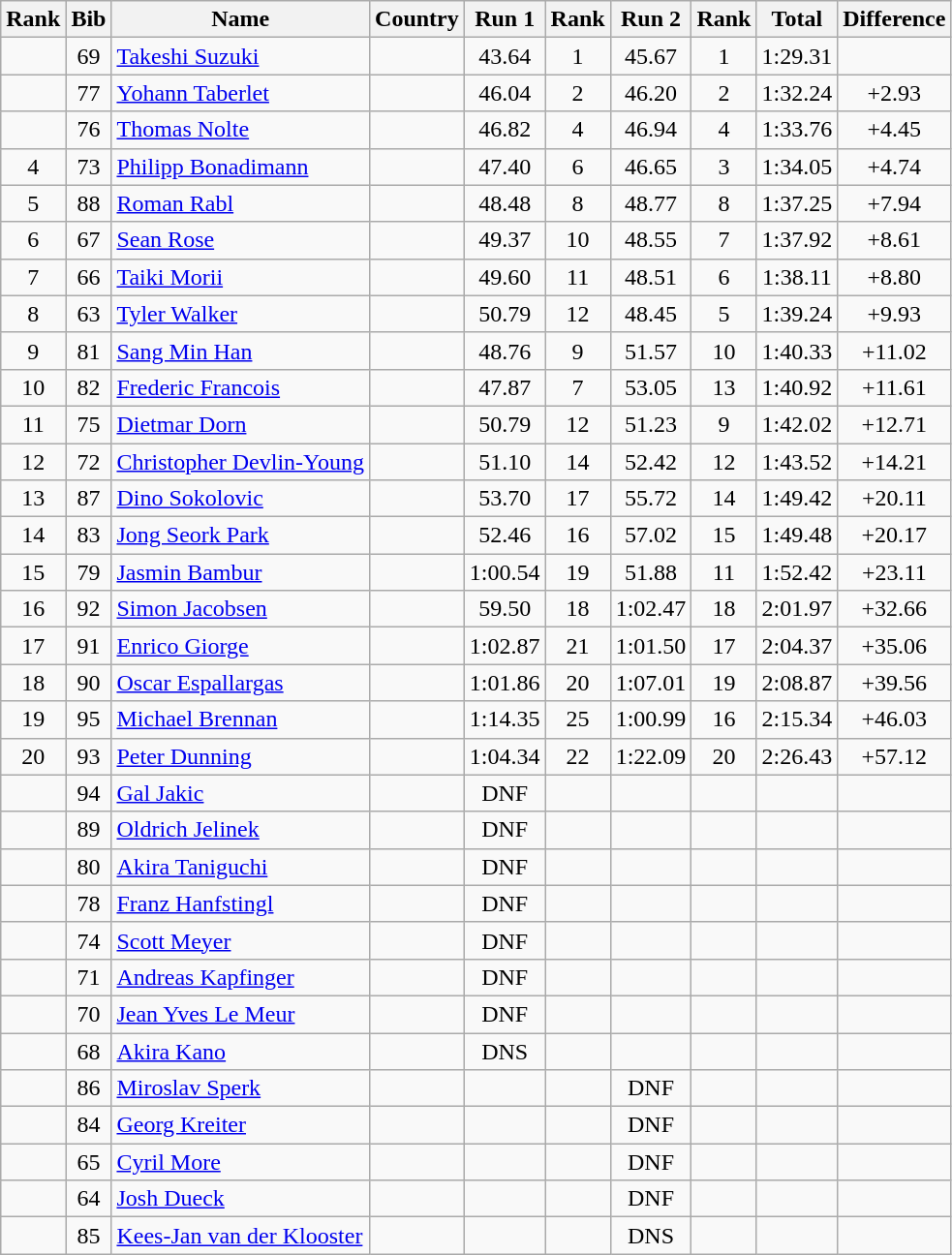<table class="wikitable sortable" style="text-align:center">
<tr>
<th>Rank</th>
<th>Bib</th>
<th>Name</th>
<th>Country</th>
<th>Run 1</th>
<th>Rank</th>
<th>Run 2</th>
<th>Rank</th>
<th>Total</th>
<th>Difference</th>
</tr>
<tr>
<td></td>
<td>69</td>
<td align=left><a href='#'>Takeshi Suzuki</a></td>
<td align=left></td>
<td>43.64</td>
<td>1</td>
<td>45.67</td>
<td>1</td>
<td>1:29.31</td>
<td></td>
</tr>
<tr>
<td></td>
<td>77</td>
<td align=left><a href='#'>Yohann Taberlet</a></td>
<td align=left></td>
<td>46.04</td>
<td>2</td>
<td>46.20</td>
<td>2</td>
<td>1:32.24</td>
<td>+2.93</td>
</tr>
<tr>
<td></td>
<td>76</td>
<td align=left><a href='#'>Thomas Nolte</a></td>
<td align=left></td>
<td>46.82</td>
<td>4</td>
<td>46.94</td>
<td>4</td>
<td>1:33.76</td>
<td>+4.45</td>
</tr>
<tr>
<td>4</td>
<td>73</td>
<td align=left><a href='#'>Philipp Bonadimann</a></td>
<td align=left></td>
<td>47.40</td>
<td>6</td>
<td>46.65</td>
<td>3</td>
<td>1:34.05</td>
<td>+4.74</td>
</tr>
<tr>
<td>5</td>
<td>88</td>
<td align=left><a href='#'>Roman Rabl</a></td>
<td align=left></td>
<td>48.48</td>
<td>8</td>
<td>48.77</td>
<td>8</td>
<td>1:37.25</td>
<td>+7.94</td>
</tr>
<tr>
<td>6</td>
<td>67</td>
<td align=left><a href='#'>Sean Rose</a></td>
<td align=left></td>
<td>49.37</td>
<td>10</td>
<td>48.55</td>
<td>7</td>
<td>1:37.92</td>
<td>+8.61</td>
</tr>
<tr>
<td>7</td>
<td>66</td>
<td align=left><a href='#'>Taiki Morii</a></td>
<td align=left></td>
<td>49.60</td>
<td>11</td>
<td>48.51</td>
<td>6</td>
<td>1:38.11</td>
<td>+8.80</td>
</tr>
<tr>
<td>8</td>
<td>63</td>
<td align=left><a href='#'>Tyler Walker</a></td>
<td align=left></td>
<td>50.79</td>
<td>12</td>
<td>48.45</td>
<td>5</td>
<td>1:39.24</td>
<td>+9.93</td>
</tr>
<tr>
<td>9</td>
<td>81</td>
<td align=left><a href='#'>Sang Min Han</a></td>
<td align=left></td>
<td>48.76</td>
<td>9</td>
<td>51.57</td>
<td>10</td>
<td>1:40.33</td>
<td>+11.02</td>
</tr>
<tr>
<td>10</td>
<td>82</td>
<td align=left><a href='#'>Frederic Francois</a></td>
<td align=left></td>
<td>47.87</td>
<td>7</td>
<td>53.05</td>
<td>13</td>
<td>1:40.92</td>
<td>+11.61</td>
</tr>
<tr>
<td>11</td>
<td>75</td>
<td align=left><a href='#'>Dietmar Dorn</a></td>
<td align=left></td>
<td>50.79</td>
<td>12</td>
<td>51.23</td>
<td>9</td>
<td>1:42.02</td>
<td>+12.71</td>
</tr>
<tr>
<td>12</td>
<td>72</td>
<td align=left><a href='#'>Christopher Devlin-Young</a></td>
<td align=left></td>
<td>51.10</td>
<td>14</td>
<td>52.42</td>
<td>12</td>
<td>1:43.52</td>
<td>+14.21</td>
</tr>
<tr>
<td>13</td>
<td>87</td>
<td align=left><a href='#'>Dino Sokolovic</a></td>
<td align=left></td>
<td>53.70</td>
<td>17</td>
<td>55.72</td>
<td>14</td>
<td>1:49.42</td>
<td>+20.11</td>
</tr>
<tr>
<td>14</td>
<td>83</td>
<td align=left><a href='#'>Jong Seork Park</a></td>
<td align=left></td>
<td>52.46</td>
<td>16</td>
<td>57.02</td>
<td>15</td>
<td>1:49.48</td>
<td>+20.17</td>
</tr>
<tr>
<td>15</td>
<td>79</td>
<td align=left><a href='#'>Jasmin Bambur</a></td>
<td align=left></td>
<td>1:00.54</td>
<td>19</td>
<td>51.88</td>
<td>11</td>
<td>1:52.42</td>
<td>+23.11</td>
</tr>
<tr>
<td>16</td>
<td>92</td>
<td align=left><a href='#'>Simon Jacobsen</a></td>
<td align=left></td>
<td>59.50</td>
<td>18</td>
<td>1:02.47</td>
<td>18</td>
<td>2:01.97</td>
<td>+32.66</td>
</tr>
<tr>
<td>17</td>
<td>91</td>
<td align=left><a href='#'>Enrico Giorge</a></td>
<td align=left></td>
<td>1:02.87</td>
<td>21</td>
<td>1:01.50</td>
<td>17</td>
<td>2:04.37</td>
<td>+35.06</td>
</tr>
<tr>
<td>18</td>
<td>90</td>
<td align=left><a href='#'>Oscar Espallargas</a></td>
<td align=left></td>
<td>1:01.86</td>
<td>20</td>
<td>1:07.01</td>
<td>19</td>
<td>2:08.87</td>
<td>+39.56</td>
</tr>
<tr>
<td>19</td>
<td>95</td>
<td align=left><a href='#'>Michael Brennan</a></td>
<td align=left></td>
<td>1:14.35</td>
<td>25</td>
<td>1:00.99</td>
<td>16</td>
<td>2:15.34</td>
<td>+46.03</td>
</tr>
<tr>
<td>20</td>
<td>93</td>
<td align=left><a href='#'>Peter Dunning</a></td>
<td align=left></td>
<td>1:04.34</td>
<td>22</td>
<td>1:22.09</td>
<td>20</td>
<td>2:26.43</td>
<td>+57.12</td>
</tr>
<tr>
<td></td>
<td>94</td>
<td align=left><a href='#'>Gal Jakic</a></td>
<td align=left></td>
<td>DNF</td>
<td></td>
<td></td>
<td></td>
<td></td>
<td></td>
</tr>
<tr>
<td></td>
<td>89</td>
<td align=left><a href='#'>Oldrich Jelinek</a></td>
<td align=left></td>
<td>DNF</td>
<td></td>
<td></td>
<td></td>
<td></td>
<td></td>
</tr>
<tr>
<td></td>
<td>80</td>
<td align=left><a href='#'>Akira Taniguchi</a></td>
<td align=left></td>
<td>DNF</td>
<td></td>
<td></td>
<td></td>
<td></td>
<td></td>
</tr>
<tr>
<td></td>
<td>78</td>
<td align=left><a href='#'>Franz Hanfstingl</a></td>
<td align=left></td>
<td>DNF</td>
<td></td>
<td></td>
<td></td>
<td></td>
<td></td>
</tr>
<tr>
<td></td>
<td>74</td>
<td align=left><a href='#'>Scott Meyer</a></td>
<td align=left></td>
<td>DNF</td>
<td></td>
<td></td>
<td></td>
<td></td>
<td></td>
</tr>
<tr>
<td></td>
<td>71</td>
<td align=left><a href='#'>Andreas Kapfinger</a></td>
<td align=left></td>
<td>DNF</td>
<td></td>
<td></td>
<td></td>
<td></td>
<td></td>
</tr>
<tr>
<td></td>
<td>70</td>
<td align=left><a href='#'>Jean Yves Le Meur</a></td>
<td align=left></td>
<td>DNF</td>
<td></td>
<td></td>
<td></td>
<td></td>
<td></td>
</tr>
<tr>
<td></td>
<td>68</td>
<td align=left><a href='#'>Akira Kano</a></td>
<td align=left></td>
<td>DNS</td>
<td></td>
<td></td>
<td></td>
<td></td>
<td></td>
</tr>
<tr>
<td></td>
<td>86</td>
<td align=left><a href='#'>Miroslav Sperk</a></td>
<td align=left></td>
<td></td>
<td></td>
<td>DNF</td>
<td></td>
<td></td>
<td></td>
</tr>
<tr>
<td></td>
<td>84</td>
<td align=left><a href='#'>Georg Kreiter</a></td>
<td align=left></td>
<td></td>
<td></td>
<td>DNF</td>
<td></td>
<td></td>
<td></td>
</tr>
<tr>
<td></td>
<td>65</td>
<td align=left><a href='#'>Cyril More</a></td>
<td align=left></td>
<td></td>
<td></td>
<td>DNF</td>
<td></td>
<td></td>
<td></td>
</tr>
<tr>
<td></td>
<td>64</td>
<td align=left><a href='#'>Josh Dueck</a></td>
<td align=left></td>
<td></td>
<td></td>
<td>DNF</td>
<td></td>
<td></td>
<td></td>
</tr>
<tr>
<td></td>
<td>85</td>
<td align=left><a href='#'>Kees-Jan van der Klooster</a></td>
<td align=left></td>
<td></td>
<td></td>
<td>DNS</td>
<td></td>
<td></td>
<td></td>
</tr>
</table>
